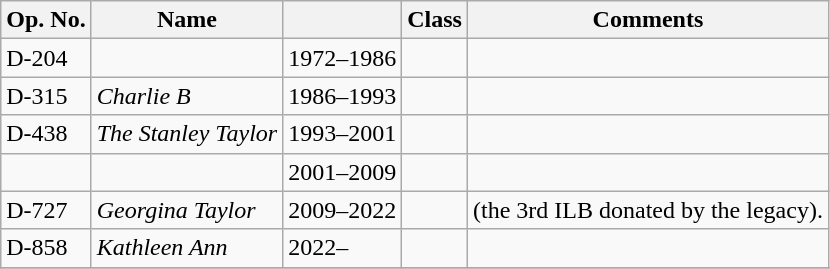<table class="wikitable">
<tr>
<th>Op. No.</th>
<th>Name</th>
<th></th>
<th>Class</th>
<th>Comments</th>
</tr>
<tr>
<td>D-204</td>
<td></td>
<td>1972–1986</td>
<td></td>
<td></td>
</tr>
<tr>
<td>D-315</td>
<td><em>Charlie B</em></td>
<td>1986–1993</td>
<td></td>
<td></td>
</tr>
<tr>
<td>D-438</td>
<td><em>The Stanley Taylor</em></td>
<td>1993–2001</td>
<td></td>
<td></td>
</tr>
<tr>
<td></td>
<td></td>
<td>2001–2009</td>
<td></td>
<td></td>
</tr>
<tr>
<td>D-727</td>
<td><em>Georgina Taylor</em></td>
<td>2009–2022</td>
<td></td>
<td>(the 3rd ILB donated by the legacy).</td>
</tr>
<tr>
<td>D-858</td>
<td><em>Kathleen Ann</em></td>
<td>2022–</td>
<td></td>
<td></td>
</tr>
<tr>
</tr>
</table>
